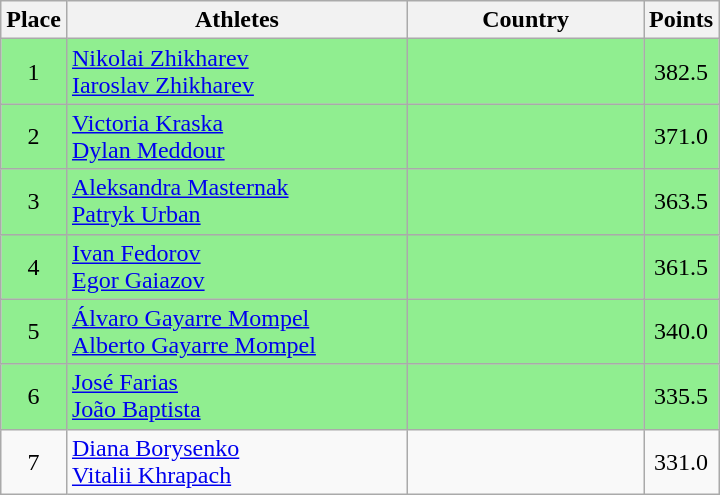<table class="wikitable">
<tr>
<th>Place</th>
<th width=220px>Athletes</th>
<th width=150px>Country</th>
<th>Points</th>
</tr>
<tr bgcolor=lightgreen>
<td align=center>1</td>
<td><a href='#'>Nikolai Zhikharev</a><br><a href='#'>Iaroslav Zhikharev</a></td>
<td></td>
<td align=center>382.5</td>
</tr>
<tr bgcolor=lightgreen>
<td align=center>2</td>
<td><a href='#'>Victoria Kraska</a><br><a href='#'>Dylan Meddour</a></td>
<td></td>
<td align=center>371.0</td>
</tr>
<tr bgcolor=lightgreen>
<td align=center>3</td>
<td><a href='#'>Aleksandra Masternak</a><br><a href='#'>Patryk Urban</a></td>
<td></td>
<td align=center>363.5</td>
</tr>
<tr bgcolor=lightgreen>
<td align=center>4</td>
<td><a href='#'>Ivan Fedorov</a><br><a href='#'>Egor Gaiazov</a></td>
<td></td>
<td align=center>361.5</td>
</tr>
<tr bgcolor=lightgreen>
<td align=center>5</td>
<td><a href='#'>Álvaro Gayarre Mompel</a><br><a href='#'>Alberto Gayarre Mompel</a></td>
<td></td>
<td align=center>340.0</td>
</tr>
<tr bgcolor=lightgreen>
<td align=center>6</td>
<td><a href='#'>José Farias</a><br><a href='#'>João Baptista</a></td>
<td></td>
<td align=center>335.5</td>
</tr>
<tr>
<td align=center>7</td>
<td><a href='#'>Diana Borysenko</a><br><a href='#'>Vitalii Khrapach</a></td>
<td></td>
<td align=center>331.0</td>
</tr>
</table>
